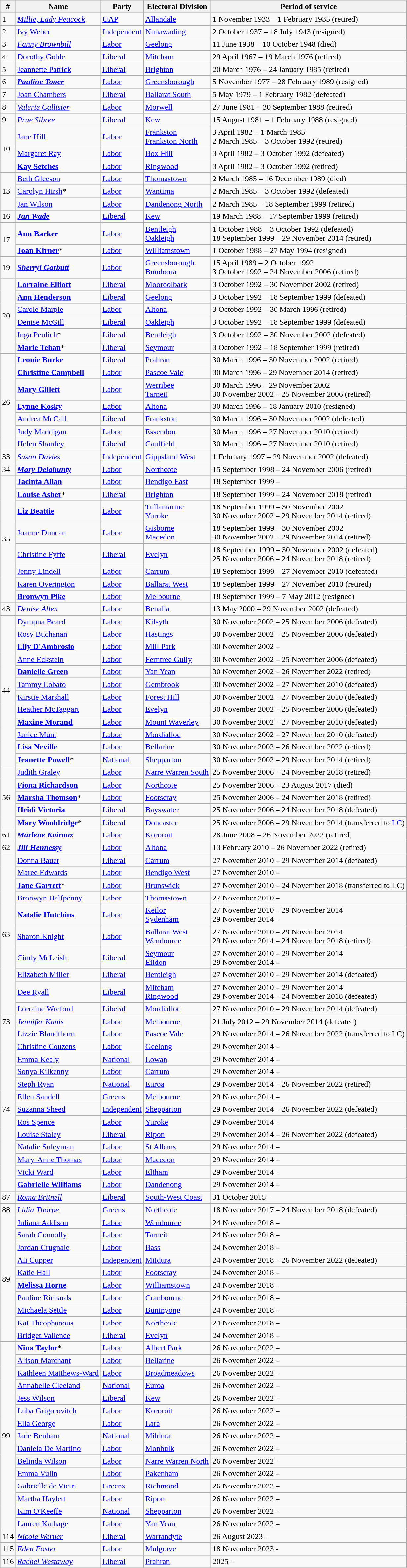<table class="wikitable">
<tr>
<th>#</th>
<th>Name</th>
<th>Party</th>
<th>Electoral Division</th>
<th>Period of service</th>
</tr>
<tr>
<td>1</td>
<td><em><a href='#'>Millie, Lady Peacock</a></em></td>
<td><a href='#'>UAP</a></td>
<td><a href='#'>Allandale</a></td>
<td>1 November 1933 – 1 February 1935 (retired)</td>
</tr>
<tr>
<td>2</td>
<td><a href='#'>Ivy Weber</a></td>
<td><a href='#'>Independent</a></td>
<td><a href='#'>Nunawading</a></td>
<td>2 October 1937 – 18 July 1943 (resigned)</td>
</tr>
<tr>
<td>3</td>
<td><em><a href='#'>Fanny Brownbill</a></em></td>
<td><a href='#'>Labor</a></td>
<td><a href='#'>Geelong</a></td>
<td>11 June 1938 – 10 October 1948 (died)</td>
</tr>
<tr>
<td>4</td>
<td><a href='#'>Dorothy Goble</a></td>
<td><a href='#'>Liberal</a></td>
<td><a href='#'>Mitcham</a></td>
<td>29 April 1967 – 19 March 1976 (retired)</td>
</tr>
<tr>
<td>5</td>
<td><a href='#'>Jeannette Patrick</a></td>
<td><a href='#'>Liberal</a></td>
<td><a href='#'>Brighton</a></td>
<td>20 March 1976 – 24 January 1985 (retired)</td>
</tr>
<tr>
<td>6</td>
<td><strong><em><a href='#'>Pauline Toner</a></em></strong></td>
<td><a href='#'>Labor</a></td>
<td><a href='#'>Greensborough</a></td>
<td>5 November 1977 – 28 February 1989 (resigned)</td>
</tr>
<tr>
<td>7</td>
<td><a href='#'>Joan Chambers</a></td>
<td><a href='#'>Liberal</a></td>
<td><a href='#'>Ballarat South</a></td>
<td>5 May 1979 – 1 February 1982 (defeated)</td>
</tr>
<tr>
<td>8</td>
<td><em><a href='#'>Valerie Callister</a></em></td>
<td><a href='#'>Labor</a></td>
<td><a href='#'>Morwell</a></td>
<td>27 June 1981 – 30 September 1988 (retired)</td>
</tr>
<tr>
<td>9</td>
<td><em><a href='#'>Prue Sibree</a></em></td>
<td><a href='#'>Liberal</a></td>
<td><a href='#'>Kew</a></td>
<td>15 August 1981 – 1 February 1988 (resigned)</td>
</tr>
<tr>
<td rowspan=3>10</td>
<td><a href='#'>Jane Hill</a></td>
<td><a href='#'>Labor</a></td>
<td><a href='#'>Frankston</a> <br> <a href='#'>Frankston North</a></td>
<td>3 April 1982 – 1 March 1985 <br> 2 March 1985 – 3 October 1992 (retired)</td>
</tr>
<tr>
<td><a href='#'>Margaret Ray</a></td>
<td><a href='#'>Labor</a></td>
<td><a href='#'>Box Hill</a></td>
<td>3 April 1982 – 3 October 1992 (defeated)</td>
</tr>
<tr>
<td><strong><a href='#'>Kay Setches</a></strong></td>
<td><a href='#'>Labor</a></td>
<td><a href='#'>Ringwood</a></td>
<td>3 April 1982 – 3 October 1992 (retired)</td>
</tr>
<tr>
<td rowspan=3>13</td>
<td><a href='#'>Beth Gleeson</a></td>
<td><a href='#'>Labor</a></td>
<td><a href='#'>Thomastown</a></td>
<td>2 March 1985 – 16 December 1989 (died)</td>
</tr>
<tr>
<td><a href='#'>Carolyn Hirsh</a>*</td>
<td><a href='#'>Labor</a></td>
<td><a href='#'>Wantirna</a></td>
<td>2 March 1985 – 3 October 1992 (defeated)</td>
</tr>
<tr>
<td><a href='#'>Jan Wilson</a></td>
<td><a href='#'>Labor</a></td>
<td><a href='#'>Dandenong North</a></td>
<td>2 March 1985 – 18 September 1999 (retired)</td>
</tr>
<tr>
<td>16</td>
<td><strong><em><a href='#'>Jan Wade</a></em></strong></td>
<td><a href='#'>Liberal</a></td>
<td><a href='#'>Kew</a></td>
<td>19 March 1988 – 17 September 1999 (retired)</td>
</tr>
<tr>
<td rowspan=2>17</td>
<td><strong><a href='#'>Ann Barker</a></strong></td>
<td><a href='#'>Labor</a></td>
<td><a href='#'>Bentleigh</a> <br> <a href='#'>Oakleigh</a></td>
<td>1 October 1988 – 3 October 1992 (defeated) <br> 18 September 1999 – 29 November 2014 (retired)</td>
</tr>
<tr>
<td><strong><a href='#'>Joan Kirner</a></strong>*</td>
<td><a href='#'>Labor</a></td>
<td><a href='#'>Williamstown</a></td>
<td>1 October 1988 – 27 May 1994 (resigned)</td>
</tr>
<tr>
<td>19</td>
<td><strong><em><a href='#'>Sherryl Garbutt</a></em></strong></td>
<td><a href='#'>Labor</a></td>
<td><a href='#'>Greensborough</a> <br> <a href='#'>Bundoora</a></td>
<td>15 April 1989 – 2 October 1992 <br> 3 October 1992 – 24 November 2006 (retired)</td>
</tr>
<tr>
<td rowspan=6>20</td>
<td><strong><a href='#'>Lorraine Elliott</a></strong></td>
<td><a href='#'>Liberal</a></td>
<td><a href='#'>Mooroolbark</a></td>
<td>3 October 1992 – 30 November 2002 (retired)</td>
</tr>
<tr>
<td><strong><a href='#'>Ann Henderson</a></strong></td>
<td><a href='#'>Liberal</a></td>
<td><a href='#'>Geelong</a></td>
<td>3 October 1992 – 18 September 1999 (defeated)</td>
</tr>
<tr>
<td><a href='#'>Carole Marple</a></td>
<td><a href='#'>Labor</a></td>
<td><a href='#'>Altona</a></td>
<td>3 October 1992 – 30 March 1996 (retired)</td>
</tr>
<tr>
<td><a href='#'>Denise McGill</a></td>
<td><a href='#'>Liberal</a></td>
<td><a href='#'>Oakleigh</a></td>
<td>3 October 1992 – 18 September 1999 (defeated)</td>
</tr>
<tr>
<td><a href='#'>Inga Peulich</a>*</td>
<td><a href='#'>Liberal</a></td>
<td><a href='#'>Bentleigh</a></td>
<td>3 October 1992 – 30 November 2002 (defeated)</td>
</tr>
<tr>
<td><strong><a href='#'>Marie Tehan</a></strong>*</td>
<td><a href='#'>Liberal</a></td>
<td><a href='#'>Seymour</a></td>
<td>3 October 1992 – 18 September 1999 (retired)</td>
</tr>
<tr>
<td rowspan=7>26</td>
<td><strong><a href='#'>Leonie Burke</a></strong></td>
<td><a href='#'>Liberal</a></td>
<td><a href='#'>Prahran</a></td>
<td>30 March 1996 – 30 November 2002 (retired)</td>
</tr>
<tr>
<td><strong><a href='#'>Christine Campbell</a></strong></td>
<td><a href='#'>Labor</a></td>
<td><a href='#'>Pascoe Vale</a></td>
<td>30 March 1996 – 29 November 2014 (retired)</td>
</tr>
<tr>
<td><strong><a href='#'>Mary Gillett</a></strong></td>
<td><a href='#'>Labor</a></td>
<td><a href='#'>Werribee</a> <br> <a href='#'>Tarneit</a></td>
<td>30 March 1996 – 29 November 2002 <br> 30 November 2002 – 25 November 2006 (retired)</td>
</tr>
<tr>
<td><strong><a href='#'>Lynne Kosky</a></strong></td>
<td><a href='#'>Labor</a></td>
<td><a href='#'>Altona</a></td>
<td>30 March 1996 – 18 January 2010 (resigned)</td>
</tr>
<tr>
<td><a href='#'>Andrea McCall</a></td>
<td><a href='#'>Liberal</a></td>
<td><a href='#'>Frankston</a></td>
<td>30 March 1996 – 30 November 2002 (defeated)</td>
</tr>
<tr>
<td><a href='#'>Judy Maddigan</a></td>
<td><a href='#'>Labor</a></td>
<td><a href='#'>Essendon</a></td>
<td>30 March 1996 – 27 November 2010 (retired)</td>
</tr>
<tr>
<td><a href='#'>Helen Shardey</a></td>
<td><a href='#'>Liberal</a></td>
<td><a href='#'>Caulfield</a></td>
<td>30 March 1996 – 27 November 2010 (retired)</td>
</tr>
<tr>
<td>33</td>
<td><em><a href='#'>Susan Davies</a></em></td>
<td><a href='#'>Independent</a></td>
<td><a href='#'>Gippsland West</a></td>
<td>1 February 1997 – 29 November 2002 (defeated)</td>
</tr>
<tr>
<td>34</td>
<td><strong><em><a href='#'>Mary Delahunty</a></em></strong></td>
<td><a href='#'>Labor</a></td>
<td><a href='#'>Northcote</a></td>
<td>15 September 1998 – 24 November 2006 (retired)</td>
</tr>
<tr>
<td rowspan=8>35</td>
<td><strong><a href='#'>Jacinta Allan</a></strong></td>
<td><a href='#'>Labor</a></td>
<td><a href='#'>Bendigo East</a></td>
<td>18 September 1999 –</td>
</tr>
<tr>
<td><strong><a href='#'>Louise Asher</a></strong>*</td>
<td><a href='#'>Liberal</a></td>
<td><a href='#'>Brighton</a></td>
<td>18 September 1999 – 24 November 2018 (retired)</td>
</tr>
<tr>
<td><strong><a href='#'>Liz Beattie</a></strong></td>
<td><a href='#'>Labor</a></td>
<td><a href='#'>Tullamarine</a> <br> <a href='#'>Yuroke</a></td>
<td>18 September 1999 – 30 November 2002 <br> 30 November 2002 – 29 November 2014 (retired)</td>
</tr>
<tr>
<td><a href='#'>Joanne Duncan</a></td>
<td><a href='#'>Labor</a></td>
<td><a href='#'>Gisborne</a> <br> <a href='#'>Macedon</a></td>
<td>18 September 1999 – 30 November 2002 <br> 30 November 2002 – 29 November 2014 (retired)</td>
</tr>
<tr>
<td><a href='#'>Christine Fyffe</a></td>
<td><a href='#'>Liberal</a></td>
<td><a href='#'>Evelyn</a></td>
<td>18 September 1999 – 30 November 2002 (defeated) <br> 25 November 2006 – 24 November 2018 (retired)</td>
</tr>
<tr>
<td><a href='#'>Jenny Lindell</a></td>
<td><a href='#'>Labor</a></td>
<td><a href='#'>Carrum</a></td>
<td>18 September 1999 – 27 November 2010 (defeated)</td>
</tr>
<tr>
<td><a href='#'>Karen Overington</a></td>
<td><a href='#'>Labor</a></td>
<td><a href='#'>Ballarat West</a></td>
<td>18 September 1999 – 27 November 2010 (retired)</td>
</tr>
<tr>
<td><strong><a href='#'>Bronwyn Pike</a></strong></td>
<td><a href='#'>Labor</a></td>
<td><a href='#'>Melbourne</a></td>
<td>18 September 1999 – 7 May 2012 (resigned)</td>
</tr>
<tr>
<td>43</td>
<td><em><a href='#'>Denise Allen</a></em></td>
<td><a href='#'>Labor</a></td>
<td><a href='#'>Benalla</a></td>
<td>13 May 2000 – 29 November 2002 (defeated)</td>
</tr>
<tr>
<td rowspan=12>44</td>
<td><a href='#'>Dympna Beard</a></td>
<td><a href='#'>Labor</a></td>
<td><a href='#'>Kilsyth</a></td>
<td>30 November 2002 – 25 November 2006 (defeated)</td>
</tr>
<tr>
<td><a href='#'>Rosy Buchanan</a></td>
<td><a href='#'>Labor</a></td>
<td><a href='#'>Hastings</a></td>
<td>30 November 2002 – 25 November 2006 (defeated)</td>
</tr>
<tr>
<td><strong><a href='#'>Lily D'Ambrosio</a></strong></td>
<td><a href='#'>Labor</a></td>
<td><a href='#'>Mill Park</a></td>
<td>30 November 2002 –</td>
</tr>
<tr>
<td><a href='#'>Anne Eckstein</a></td>
<td><a href='#'>Labor</a></td>
<td><a href='#'>Ferntree Gully</a></td>
<td>30 November 2002 – 25 November 2006 (defeated)</td>
</tr>
<tr>
<td><strong><a href='#'>Danielle Green</a></strong></td>
<td><a href='#'>Labor</a></td>
<td><a href='#'>Yan Yean</a></td>
<td>30 November 2002 – 26 November 2022 (retired)</td>
</tr>
<tr>
<td><a href='#'>Tammy Lobato</a></td>
<td><a href='#'>Labor</a></td>
<td><a href='#'>Gembrook</a></td>
<td>30 November 2002 – 27 November 2010 (defeated)</td>
</tr>
<tr>
<td><a href='#'>Kirstie Marshall</a></td>
<td><a href='#'>Labor</a></td>
<td><a href='#'>Forest Hill</a></td>
<td>30 November 2002 – 27 November 2010 (defeated)</td>
</tr>
<tr>
<td><a href='#'>Heather McTaggart</a></td>
<td><a href='#'>Labor</a></td>
<td><a href='#'>Evelyn</a></td>
<td>30 November 2002 – 25 November 2006 (defeated)</td>
</tr>
<tr>
<td><strong><a href='#'>Maxine Morand</a></strong></td>
<td><a href='#'>Labor</a></td>
<td><a href='#'>Mount Waverley</a></td>
<td>30 November 2002 – 27 November 2010 (defeated)</td>
</tr>
<tr>
<td><a href='#'>Janice Munt</a></td>
<td><a href='#'>Labor</a></td>
<td><a href='#'>Mordialloc</a></td>
<td>30 November 2002 – 27 November 2010 (defeated)</td>
</tr>
<tr>
<td><strong><a href='#'>Lisa Neville</a></strong></td>
<td><a href='#'>Labor</a></td>
<td><a href='#'>Bellarine</a></td>
<td>30 November 2002 – 26 November 2022 (retired)</td>
</tr>
<tr>
<td><strong><a href='#'>Jeanette Powell</a></strong>*</td>
<td><a href='#'>National</a></td>
<td><a href='#'>Shepparton</a></td>
<td>30 November 2002 – 29 November 2014 (retired)</td>
</tr>
<tr>
<td rowspan=5>56</td>
<td><a href='#'>Judith Graley</a></td>
<td><a href='#'>Labor</a></td>
<td><a href='#'>Narre Warren South</a></td>
<td>25 November 2006 – 24 November 2018 (retired)</td>
</tr>
<tr>
<td><strong><a href='#'>Fiona Richardson</a></strong></td>
<td><a href='#'>Labor</a></td>
<td><a href='#'>Northcote</a></td>
<td>25 November 2006 – 23 August 2017 (died)</td>
</tr>
<tr>
<td><strong><a href='#'>Marsha Thomson</a></strong>*</td>
<td><a href='#'>Labor</a></td>
<td><a href='#'>Footscray</a></td>
<td>25 November 2006 – 24 November 2018 (retired)</td>
</tr>
<tr>
<td><strong><a href='#'>Heidi Victoria</a></strong></td>
<td><a href='#'>Liberal</a></td>
<td><a href='#'>Bayswater</a></td>
<td>25 November 2006 – 24 November 2018 (defeated)</td>
</tr>
<tr>
<td><strong><a href='#'>Mary Wooldridge</a></strong>*</td>
<td><a href='#'>Liberal</a></td>
<td><a href='#'>Doncaster</a></td>
<td>25 November 2006 – 29 November 2014 (transferred to <a href='#'>LC</a>)</td>
</tr>
<tr>
<td>61</td>
<td><strong><em><a href='#'>Marlene Kairouz</a></em></strong></td>
<td><a href='#'>Labor</a></td>
<td><a href='#'>Kororoit</a></td>
<td>28 June 2008 – 26 November 2022 (retired)</td>
</tr>
<tr>
<td>62</td>
<td><strong><em><a href='#'>Jill Hennessy</a></em></strong></td>
<td><a href='#'>Labor</a></td>
<td><a href='#'>Altona</a></td>
<td>13 February 2010 – 26 November 2022 (retired)</td>
</tr>
<tr>
<td rowspan=10>63</td>
<td><a href='#'>Donna Bauer</a></td>
<td><a href='#'>Liberal</a></td>
<td><a href='#'>Carrum</a></td>
<td>27 November 2010 – 29 November 2014 (defeated)</td>
</tr>
<tr>
<td><a href='#'>Maree Edwards</a></td>
<td><a href='#'>Labor</a></td>
<td><a href='#'>Bendigo West</a></td>
<td>27 November 2010 –</td>
</tr>
<tr>
<td><strong><a href='#'>Jane Garrett</a></strong>*</td>
<td><a href='#'>Labor</a></td>
<td><a href='#'>Brunswick</a></td>
<td>27 November 2010 – 24 November 2018 (transferred to LC)</td>
</tr>
<tr>
<td><a href='#'>Bronwyn Halfpenny</a></td>
<td><a href='#'>Labor</a></td>
<td><a href='#'>Thomastown</a></td>
<td>27 November 2010 –</td>
</tr>
<tr>
<td><strong><a href='#'>Natalie Hutchins</a></strong></td>
<td><a href='#'>Labor</a></td>
<td><a href='#'>Keilor</a> <br> <a href='#'>Sydenham</a></td>
<td>27 November 2010 – 29 November 2014 <br> 29 November 2014 –</td>
</tr>
<tr>
<td><a href='#'>Sharon Knight</a></td>
<td><a href='#'>Labor</a></td>
<td><a href='#'>Ballarat West</a> <br> <a href='#'>Wendouree</a></td>
<td>27 November 2010 – 29 November 2014 <br> 29 November 2014 – 24 November 2018 (retired)</td>
</tr>
<tr>
<td><a href='#'>Cindy McLeish</a></td>
<td><a href='#'>Liberal</a></td>
<td><a href='#'>Seymour</a> <br> <a href='#'>Eildon</a></td>
<td>27 November 2010 – 29 November 2014 <br> 29 November 2014 –</td>
</tr>
<tr>
<td><a href='#'>Elizabeth Miller</a></td>
<td><a href='#'>Liberal</a></td>
<td><a href='#'>Bentleigh</a></td>
<td>27 November 2010 – 29 November 2014 (defeated)</td>
</tr>
<tr>
<td><a href='#'>Dee Ryall</a></td>
<td><a href='#'>Liberal</a></td>
<td><a href='#'>Mitcham</a> <br> <a href='#'>Ringwood</a></td>
<td>27 November 2010 – 29 November 2014 <br> 29 November 2014 – 24 November 2018 (defeated)</td>
</tr>
<tr>
<td><a href='#'>Lorraine Wreford</a></td>
<td><a href='#'>Liberal</a></td>
<td><a href='#'>Mordialloc</a></td>
<td>27 November 2010 – 29 November 2014 (defeated)</td>
</tr>
<tr>
<td>73</td>
<td><em><a href='#'>Jennifer Kanis</a></em></td>
<td><a href='#'>Labor</a></td>
<td><a href='#'>Melbourne</a></td>
<td>21 July 2012 – 29 November 2014 (defeated)</td>
</tr>
<tr>
<td rowspan=13>74</td>
<td><a href='#'>Lizzie Blandthorn</a></td>
<td><a href='#'>Labor</a></td>
<td><a href='#'>Pascoe Vale</a></td>
<td>29 November 2014 – 26 November 2022 (transferred to LC)</td>
</tr>
<tr>
<td><a href='#'>Christine Couzens</a></td>
<td><a href='#'>Labor</a></td>
<td><a href='#'>Geelong</a></td>
<td>29 November 2014 –</td>
</tr>
<tr>
<td><a href='#'>Emma Kealy</a></td>
<td><a href='#'>National</a></td>
<td><a href='#'>Lowan</a></td>
<td>29 November 2014 –</td>
</tr>
<tr>
<td><a href='#'>Sonya Kilkenny</a></td>
<td><a href='#'>Labor</a></td>
<td><a href='#'>Carrum</a></td>
<td>29 November 2014 –</td>
</tr>
<tr>
<td><a href='#'>Steph Ryan</a></td>
<td><a href='#'>National</a></td>
<td><a href='#'>Euroa</a></td>
<td>29 November 2014 – 26 November 2022 (retired)</td>
</tr>
<tr>
<td><a href='#'>Ellen Sandell</a></td>
<td><a href='#'>Greens</a></td>
<td><a href='#'>Melbourne</a></td>
<td>29 November 2014 –</td>
</tr>
<tr>
<td><a href='#'>Suzanna Sheed</a></td>
<td><a href='#'>Independent</a></td>
<td><a href='#'>Shepparton</a></td>
<td>29 November 2014 – 26 November 2022 (defeated)</td>
</tr>
<tr>
<td><a href='#'>Ros Spence</a></td>
<td><a href='#'>Labor</a></td>
<td><a href='#'>Yuroke</a></td>
<td>29 November 2014 –</td>
</tr>
<tr>
<td><a href='#'>Louise Staley</a></td>
<td><a href='#'>Liberal</a></td>
<td><a href='#'>Ripon</a></td>
<td>29 November 2014 – 26 November 2022 (defeated)</td>
</tr>
<tr>
<td><a href='#'>Natalie Suleyman</a></td>
<td><a href='#'>Labor</a></td>
<td><a href='#'>St Albans</a></td>
<td>29 November 2014 –</td>
</tr>
<tr>
<td><a href='#'>Mary-Anne Thomas</a></td>
<td><a href='#'>Labor</a></td>
<td><a href='#'>Macedon</a></td>
<td>29 November 2014 –</td>
</tr>
<tr>
<td><a href='#'>Vicki Ward</a></td>
<td><a href='#'>Labor</a></td>
<td><a href='#'>Eltham</a></td>
<td>29 November 2014 –</td>
</tr>
<tr>
<td><strong><a href='#'>Gabrielle Williams</a></strong></td>
<td><a href='#'>Labor</a></td>
<td><a href='#'>Dandenong</a></td>
<td>29 November 2014 –</td>
</tr>
<tr>
<td>87</td>
<td><em><a href='#'>Roma Britnell</a></em></td>
<td><a href='#'>Liberal</a></td>
<td><a href='#'>South-West Coast</a></td>
<td>31 October 2015 –</td>
</tr>
<tr>
<td>88</td>
<td><em><a href='#'>Lidia Thorpe</a></em></td>
<td><a href='#'>Greens</a></td>
<td><a href='#'>Northcote</a></td>
<td>18 November 2017 – 24 November 2018 (defeated)</td>
</tr>
<tr>
<td rowspan="10">89</td>
<td><a href='#'>Juliana Addison</a></td>
<td><a href='#'>Labor</a></td>
<td><a href='#'>Wendouree</a></td>
<td>24 November 2018 –</td>
</tr>
<tr>
<td><a href='#'>Sarah Connolly</a></td>
<td><a href='#'>Labor</a></td>
<td><a href='#'>Tarneit</a></td>
<td>24 November 2018 –</td>
</tr>
<tr>
<td><a href='#'>Jordan Crugnale</a></td>
<td><a href='#'>Labor</a></td>
<td><a href='#'>Bass</a></td>
<td>24 November 2018 –</td>
</tr>
<tr>
<td><a href='#'>Ali Cupper</a></td>
<td><a href='#'>Independent</a></td>
<td><a href='#'>Mildura</a></td>
<td>24 November 2018 – 26 November 2022 (defeated)</td>
</tr>
<tr>
<td><a href='#'>Katie Hall</a></td>
<td><a href='#'>Labor</a></td>
<td><a href='#'>Footscray</a></td>
<td>24 November 2018 –</td>
</tr>
<tr>
<td><strong><a href='#'>Melissa Horne</a></strong></td>
<td><a href='#'>Labor</a></td>
<td><a href='#'>Williamstown</a></td>
<td>24 November 2018 –</td>
</tr>
<tr>
<td><a href='#'>Pauline Richards</a></td>
<td><a href='#'>Labor</a></td>
<td><a href='#'>Cranbourne</a></td>
<td>24 November 2018 –</td>
</tr>
<tr>
<td><a href='#'>Michaela Settle</a></td>
<td><a href='#'>Labor</a></td>
<td><a href='#'>Buninyong</a></td>
<td>24 November 2018 –</td>
</tr>
<tr>
<td><a href='#'>Kat Theophanous</a></td>
<td><a href='#'>Labor</a></td>
<td><a href='#'>Northcote</a></td>
<td>24 November 2018 –</td>
</tr>
<tr>
<td><a href='#'>Bridget Vallence</a></td>
<td><a href='#'>Liberal</a></td>
<td><a href='#'>Evelyn</a></td>
<td>24 November 2018 –</td>
</tr>
<tr>
<td rowspan="15">99</td>
<td><strong><a href='#'>Nina Taylor</a></strong>*</td>
<td><a href='#'>Labor</a></td>
<td><a href='#'>Albert Park</a></td>
<td>26 November 2022 –</td>
</tr>
<tr>
<td><a href='#'>Alison Marchant</a></td>
<td><a href='#'>Labor</a></td>
<td><a href='#'>Bellarine</a></td>
<td>26 November 2022 –</td>
</tr>
<tr>
<td><a href='#'>Kathleen Matthews-Ward</a></td>
<td><a href='#'>Labor</a></td>
<td><a href='#'>Broadmeadows</a></td>
<td>26 November 2022 –</td>
</tr>
<tr>
<td><a href='#'>Annabelle Cleeland</a></td>
<td><a href='#'>National</a></td>
<td><a href='#'>Euroa</a></td>
<td>26 November 2022 –</td>
</tr>
<tr>
<td><a href='#'>Jess Wilson</a></td>
<td><a href='#'>Liberal</a></td>
<td><a href='#'>Kew</a></td>
<td>26 November 2022 –</td>
</tr>
<tr>
<td><a href='#'>Luba Grigorovitch</a></td>
<td><a href='#'>Labor</a></td>
<td><a href='#'>Kororoit</a></td>
<td>26 November 2022 –</td>
</tr>
<tr>
<td><a href='#'>Ella George</a></td>
<td><a href='#'>Labor</a></td>
<td><a href='#'>Lara</a></td>
<td>26 November 2022 –</td>
</tr>
<tr>
<td><a href='#'>Jade Benham</a></td>
<td><a href='#'>National</a></td>
<td><a href='#'>Mildura</a></td>
<td>26 November 2022 –</td>
</tr>
<tr>
<td><a href='#'>Daniela De Martino</a></td>
<td><a href='#'>Labor</a></td>
<td><a href='#'>Monbulk</a></td>
<td>26 November 2022 –</td>
</tr>
<tr>
<td><a href='#'>Belinda Wilson</a></td>
<td><a href='#'>Labor</a></td>
<td><a href='#'>Narre Warren North</a></td>
<td>26 November 2022 –</td>
</tr>
<tr>
<td><a href='#'>Emma Vulin</a></td>
<td><a href='#'>Labor</a></td>
<td><a href='#'>Pakenham</a></td>
<td>26 November 2022 –</td>
</tr>
<tr>
<td><a href='#'>Gabrielle de Vietri</a></td>
<td><a href='#'>Greens</a></td>
<td><a href='#'>Richmond</a></td>
<td>26 November 2022 –</td>
</tr>
<tr>
<td><a href='#'>Martha Haylett</a></td>
<td><a href='#'>Labor</a></td>
<td><a href='#'>Ripon</a></td>
<td>26 November 2022 –</td>
</tr>
<tr>
<td><a href='#'>Kim O'Keeffe</a></td>
<td><a href='#'>National</a></td>
<td><a href='#'>Shepparton</a></td>
<td>26 November 2022 –</td>
</tr>
<tr>
<td><a href='#'>Lauren Kathage</a></td>
<td><a href='#'>Labor</a></td>
<td><a href='#'>Yan Yean</a></td>
<td>26 November 2022 –</td>
</tr>
<tr>
<td>114</td>
<td><em><a href='#'>Nicole Werner</a></em></td>
<td><a href='#'>Liberal</a></td>
<td><a href='#'>Warrandyte</a></td>
<td>26 August 2023 -</td>
</tr>
<tr>
<td>115</td>
<td><em><a href='#'>Eden Foster</a></em></td>
<td><a href='#'>Labor</a></td>
<td><a href='#'>Mulgrave</a></td>
<td>18 November 2023 -</td>
</tr>
<tr>
<td>116</td>
<td><a href='#'><em>Rachel Westaway</em></a></td>
<td><a href='#'>Liberal</a></td>
<td><a href='#'>Prahran</a></td>
<td>2025 -</td>
</tr>
</table>
